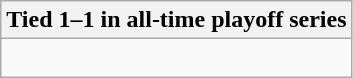<table class="wikitable collapsible collapsed">
<tr>
<th>Tied 1–1 in all-time playoff series</th>
</tr>
<tr>
<td><br>
</td>
</tr>
</table>
